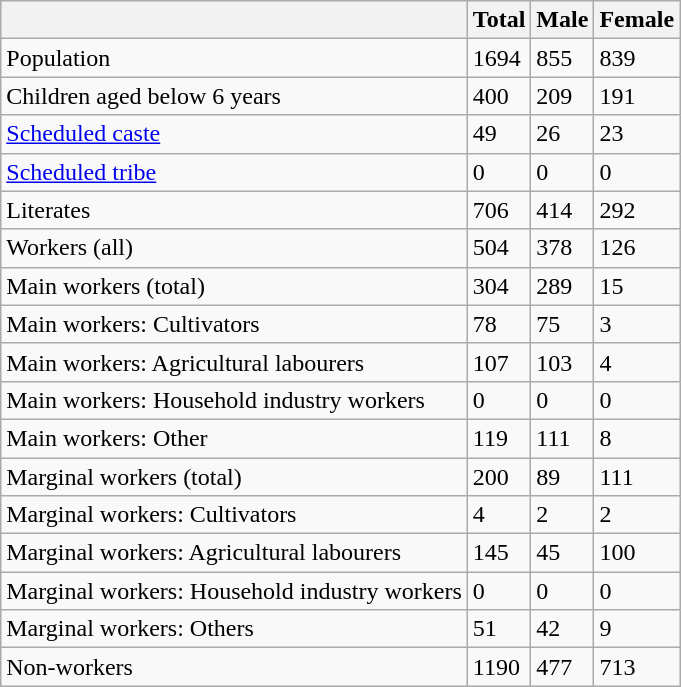<table class="wikitable sortable">
<tr>
<th></th>
<th>Total</th>
<th>Male</th>
<th>Female</th>
</tr>
<tr>
<td>Population</td>
<td>1694</td>
<td>855</td>
<td>839</td>
</tr>
<tr>
<td>Children aged below 6 years</td>
<td>400</td>
<td>209</td>
<td>191</td>
</tr>
<tr>
<td><a href='#'>Scheduled caste</a></td>
<td>49</td>
<td>26</td>
<td>23</td>
</tr>
<tr>
<td><a href='#'>Scheduled tribe</a></td>
<td>0</td>
<td>0</td>
<td>0</td>
</tr>
<tr>
<td>Literates</td>
<td>706</td>
<td>414</td>
<td>292</td>
</tr>
<tr>
<td>Workers (all)</td>
<td>504</td>
<td>378</td>
<td>126</td>
</tr>
<tr>
<td>Main workers (total)</td>
<td>304</td>
<td>289</td>
<td>15</td>
</tr>
<tr>
<td>Main workers: Cultivators</td>
<td>78</td>
<td>75</td>
<td>3</td>
</tr>
<tr>
<td>Main workers: Agricultural labourers</td>
<td>107</td>
<td>103</td>
<td>4</td>
</tr>
<tr>
<td>Main workers: Household industry workers</td>
<td>0</td>
<td>0</td>
<td>0</td>
</tr>
<tr>
<td>Main workers: Other</td>
<td>119</td>
<td>111</td>
<td>8</td>
</tr>
<tr>
<td>Marginal workers (total)</td>
<td>200</td>
<td>89</td>
<td>111</td>
</tr>
<tr>
<td>Marginal workers: Cultivators</td>
<td>4</td>
<td>2</td>
<td>2</td>
</tr>
<tr>
<td>Marginal workers: Agricultural labourers</td>
<td>145</td>
<td>45</td>
<td>100</td>
</tr>
<tr>
<td>Marginal workers: Household industry workers</td>
<td>0</td>
<td>0</td>
<td>0</td>
</tr>
<tr>
<td>Marginal workers: Others</td>
<td>51</td>
<td>42</td>
<td>9</td>
</tr>
<tr>
<td>Non-workers</td>
<td>1190</td>
<td>477</td>
<td>713</td>
</tr>
</table>
